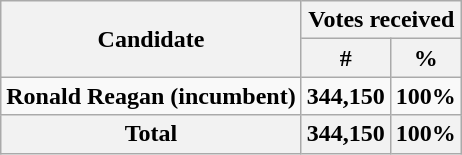<table class="wikitable sortable">
<tr>
<th rowspan="2">Candidate</th>
<th colspan="2">Votes received</th>
</tr>
<tr>
<th>#</th>
<th>%</th>
</tr>
<tr>
<td><strong>Ronald Reagan</strong> <strong>(incumbent)</strong></td>
<td><strong>344,150</strong></td>
<td><strong>100%</strong></td>
</tr>
<tr>
<th>Total</th>
<th>344,150</th>
<th>100%</th>
</tr>
</table>
